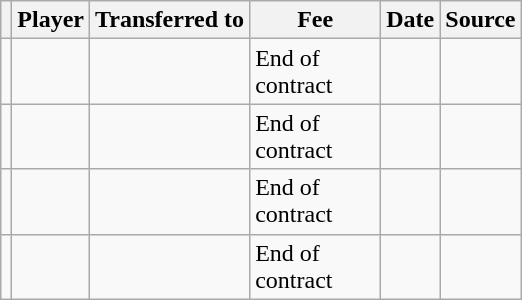<table class="wikitable plainrowheaders sortable">
<tr>
<th></th>
<th scope="col">Player</th>
<th>Transferred to</th>
<th style="width: 80px;">Fee</th>
<th scope="col">Date</th>
<th scope="col">Source</th>
</tr>
<tr>
<td align="center"></td>
<td></td>
<td></td>
<td>End of contract</td>
<td></td>
<td></td>
</tr>
<tr>
<td align="center"></td>
<td></td>
<td></td>
<td>End of contract</td>
<td></td>
<td></td>
</tr>
<tr>
<td align="center"></td>
<td></td>
<td></td>
<td>End of contract</td>
<td></td>
<td></td>
</tr>
<tr>
<td align="center"></td>
<td></td>
<td></td>
<td>End of contract</td>
<td></td>
<td></td>
</tr>
</table>
